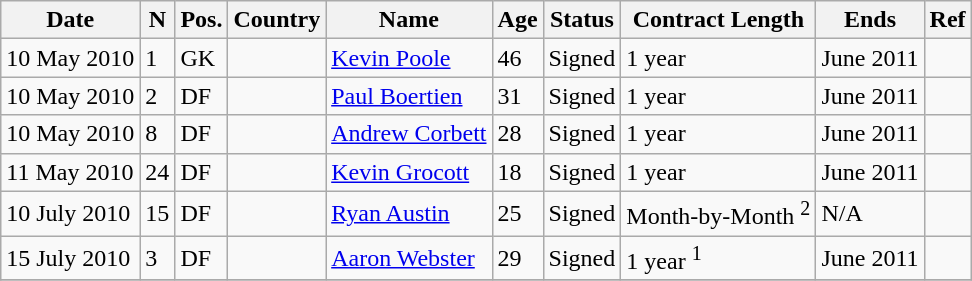<table class="wikitable">
<tr>
<th>Date</th>
<th>N</th>
<th>Pos.</th>
<th>Country</th>
<th>Name</th>
<th>Age</th>
<th>Status</th>
<th>Contract Length</th>
<th>Ends</th>
<th>Ref</th>
</tr>
<tr>
<td>10 May 2010</td>
<td>1</td>
<td>GK</td>
<td></td>
<td><a href='#'>Kevin Poole</a></td>
<td>46</td>
<td>Signed</td>
<td>1 year</td>
<td>June 2011</td>
<td></td>
</tr>
<tr>
<td>10 May 2010</td>
<td>2</td>
<td>DF</td>
<td></td>
<td><a href='#'>Paul Boertien</a></td>
<td>31</td>
<td>Signed</td>
<td>1 year</td>
<td>June 2011</td>
<td></td>
</tr>
<tr>
<td>10 May 2010</td>
<td>8</td>
<td>DF</td>
<td></td>
<td><a href='#'>Andrew Corbett</a></td>
<td>28</td>
<td>Signed</td>
<td>1 year</td>
<td>June 2011</td>
<td></td>
</tr>
<tr>
<td>11 May 2010</td>
<td>24</td>
<td>DF</td>
<td></td>
<td><a href='#'>Kevin Grocott</a></td>
<td>18</td>
<td>Signed</td>
<td>1 year</td>
<td>June 2011</td>
<td></td>
</tr>
<tr>
<td>10 July 2010</td>
<td>15</td>
<td>DF</td>
<td></td>
<td><a href='#'>Ryan Austin</a></td>
<td>25</td>
<td>Signed</td>
<td>Month-by-Month <sup>2</sup></td>
<td>N/A</td>
<td></td>
</tr>
<tr>
<td>15 July 2010</td>
<td>3</td>
<td>DF</td>
<td></td>
<td><a href='#'>Aaron Webster</a></td>
<td>29</td>
<td>Signed</td>
<td>1 year <sup>1</sup></td>
<td>June 2011</td>
<td></td>
</tr>
<tr>
</tr>
</table>
